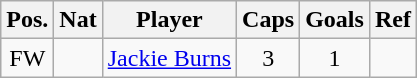<table class="wikitable"  style="text-align:center; border:1px #aaa solid;">
<tr>
<th>Pos.</th>
<th>Nat</th>
<th>Player</th>
<th>Caps</th>
<th>Goals</th>
<th>Ref</th>
</tr>
<tr>
<td>FW</td>
<td></td>
<td style="text-align:left;"><a href='#'>Jackie Burns</a></td>
<td>3</td>
<td>1</td>
<td></td>
</tr>
</table>
